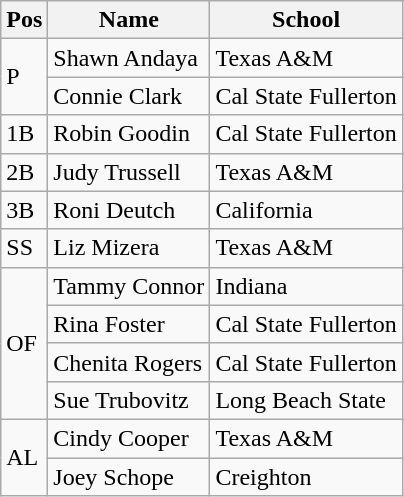<table class=wikitable>
<tr>
<th>Pos</th>
<th>Name</th>
<th>School</th>
</tr>
<tr>
<td rowspan=2>P</td>
<td>Shawn Andaya</td>
<td>Texas A&M</td>
</tr>
<tr>
<td>Connie Clark</td>
<td>Cal State Fullerton</td>
</tr>
<tr>
<td>1B</td>
<td>Robin Goodin</td>
<td>Cal State Fullerton</td>
</tr>
<tr>
<td>2B</td>
<td>Judy Trussell</td>
<td>Texas A&M</td>
</tr>
<tr>
<td>3B</td>
<td>Roni Deutch</td>
<td>California</td>
</tr>
<tr>
<td>SS</td>
<td>Liz Mizera</td>
<td>Texas A&M</td>
</tr>
<tr>
<td rowspan=4>OF</td>
<td>Tammy Connor</td>
<td>Indiana</td>
</tr>
<tr>
<td>Rina Foster</td>
<td>Cal State Fullerton</td>
</tr>
<tr>
<td>Chenita Rogers</td>
<td>Cal State Fullerton</td>
</tr>
<tr>
<td>Sue Trubovitz</td>
<td>Long Beach State</td>
</tr>
<tr>
<td rowspan=2>AL</td>
<td>Cindy Cooper</td>
<td>Texas A&M</td>
</tr>
<tr>
<td>Joey Schope</td>
<td>Creighton</td>
</tr>
</table>
